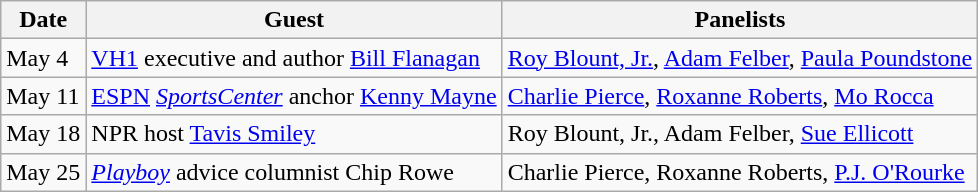<table class="wikitable">
<tr>
<th>Date</th>
<th>Guest</th>
<th>Panelists</th>
</tr>
<tr>
<td>May 4</td>
<td><a href='#'>VH1</a> executive and author <a href='#'>Bill Flanagan</a></td>
<td><a href='#'>Roy Blount, Jr.</a>, <a href='#'>Adam Felber</a>, <a href='#'>Paula Poundstone</a></td>
</tr>
<tr>
<td>May 11</td>
<td><a href='#'>ESPN</a> <em><a href='#'>SportsCenter</a></em> anchor <a href='#'>Kenny Mayne</a></td>
<td><a href='#'>Charlie Pierce</a>, <a href='#'>Roxanne Roberts</a>, <a href='#'>Mo Rocca</a></td>
</tr>
<tr>
<td>May 18</td>
<td>NPR host <a href='#'>Tavis Smiley</a></td>
<td>Roy Blount, Jr., Adam Felber, <a href='#'>Sue Ellicott</a></td>
</tr>
<tr>
<td>May 25</td>
<td><em><a href='#'>Playboy</a></em> advice columnist Chip Rowe</td>
<td>Charlie Pierce, Roxanne Roberts, <a href='#'>P.J. O'Rourke</a></td>
</tr>
</table>
